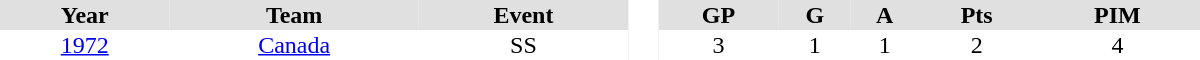<table border="0" cellpadding="1" cellspacing="0" style="text-align:center; width:50em">
<tr ALIGN="centre" bgcolor="#e0e0e0">
<th>Year</th>
<th>Team</th>
<th>Event</th>
<th rowspan="99" bgcolor="#ffffff"> </th>
<th>GP</th>
<th>G</th>
<th>A</th>
<th>Pts</th>
<th>PIM</th>
</tr>
<tr>
<td><a href='#'>1972</a></td>
<td><a href='#'>Canada</a></td>
<td>SS</td>
<td>3</td>
<td>1</td>
<td>1</td>
<td>2</td>
<td>4</td>
</tr>
</table>
